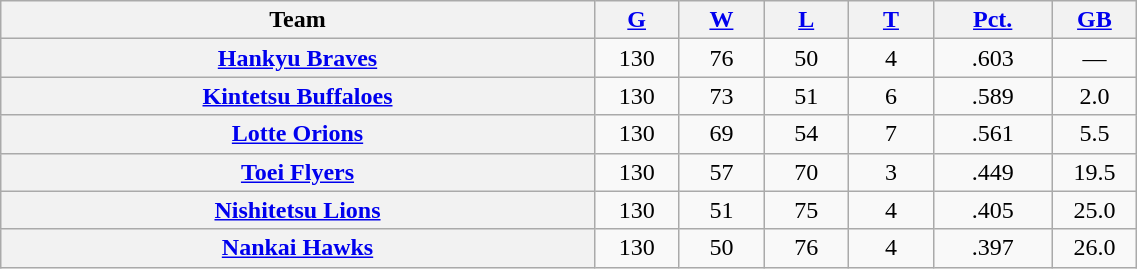<table class="wikitable plainrowheaders" width="60%" style="text-align:center;">
<tr>
<th scope="col" width="35%">Team</th>
<th scope="col" width="5%"><a href='#'>G</a></th>
<th scope="col" width="5%"><a href='#'>W</a></th>
<th scope="col" width="5%"><a href='#'>L</a></th>
<th scope="col" width="5%"><a href='#'>T</a></th>
<th scope="col" width="7%"><a href='#'>Pct.</a></th>
<th scope="col" width="5%"><a href='#'>GB</a></th>
</tr>
<tr>
<th scope="row" style="text-align:center;"><a href='#'>Hankyu Braves</a></th>
<td>130</td>
<td>76</td>
<td>50</td>
<td>4</td>
<td>.603</td>
<td>—</td>
</tr>
<tr>
<th scope="row" style="text-align:center;"><a href='#'>Kintetsu Buffaloes</a></th>
<td>130</td>
<td>73</td>
<td>51</td>
<td>6</td>
<td>.589</td>
<td>2.0</td>
</tr>
<tr>
<th scope="row" style="text-align:center;"><a href='#'>Lotte Orions</a></th>
<td>130</td>
<td>69</td>
<td>54</td>
<td>7</td>
<td>.561</td>
<td>5.5</td>
</tr>
<tr>
<th scope="row" style="text-align:center;"><a href='#'>Toei Flyers</a></th>
<td>130</td>
<td>57</td>
<td>70</td>
<td>3</td>
<td>.449</td>
<td>19.5</td>
</tr>
<tr>
<th scope="row" style="text-align:center;"><a href='#'>Nishitetsu Lions</a></th>
<td>130</td>
<td>51</td>
<td>75</td>
<td>4</td>
<td>.405</td>
<td>25.0</td>
</tr>
<tr>
<th scope="row" style="text-align:center;"><a href='#'>Nankai Hawks</a></th>
<td>130</td>
<td>50</td>
<td>76</td>
<td>4</td>
<td>.397</td>
<td>26.0</td>
</tr>
</table>
